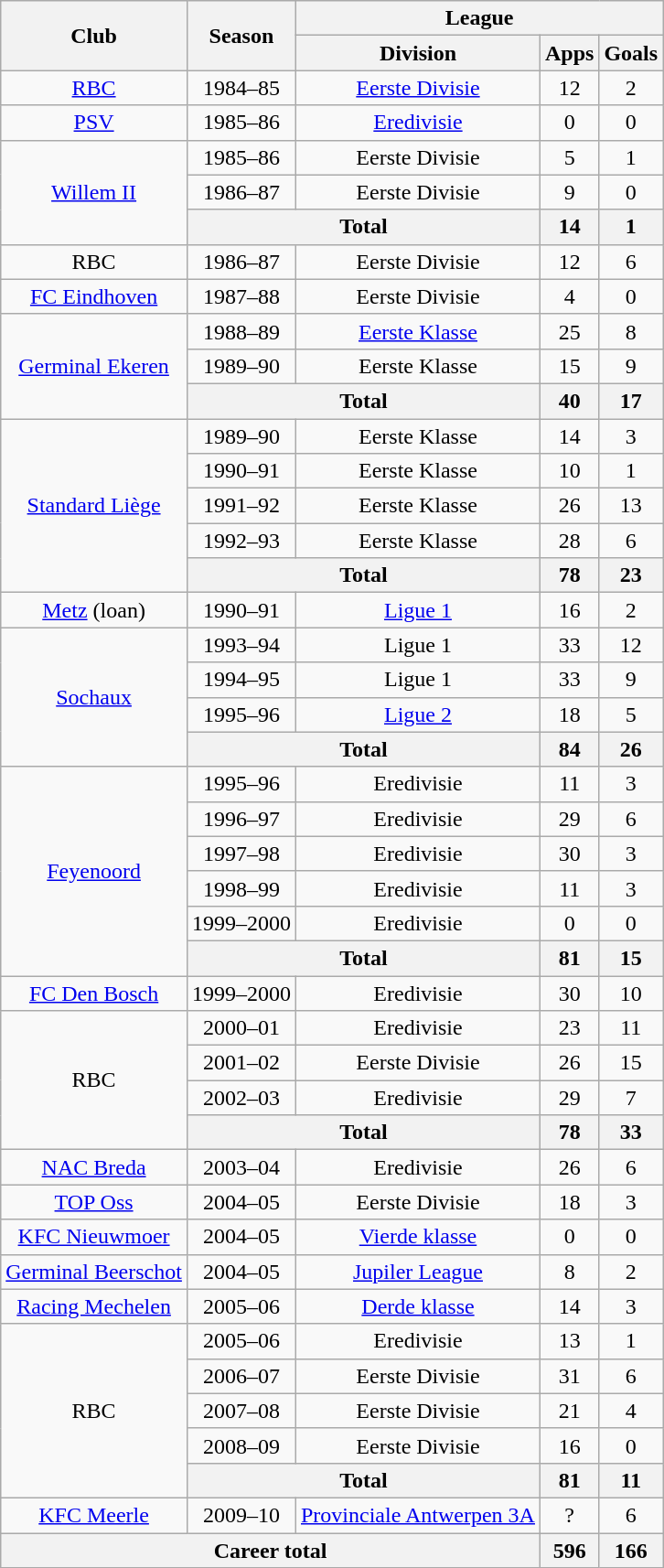<table class="wikitable" style="text-align:center">
<tr>
<th rowspan="2">Club</th>
<th rowspan="2">Season</th>
<th colspan="3">League</th>
</tr>
<tr>
<th>Division</th>
<th>Apps</th>
<th>Goals</th>
</tr>
<tr>
<td><a href='#'>RBC</a></td>
<td>1984–85</td>
<td><a href='#'>Eerste Divisie</a></td>
<td>12</td>
<td>2</td>
</tr>
<tr>
<td><a href='#'>PSV</a></td>
<td>1985–86</td>
<td><a href='#'>Eredivisie</a></td>
<td>0</td>
<td>0</td>
</tr>
<tr>
<td rowspan="3"><a href='#'>Willem II</a></td>
<td>1985–86</td>
<td>Eerste Divisie</td>
<td>5</td>
<td>1</td>
</tr>
<tr>
<td>1986–87</td>
<td>Eerste Divisie</td>
<td>9</td>
<td>0</td>
</tr>
<tr>
<th colspan="2">Total</th>
<th>14</th>
<th>1</th>
</tr>
<tr>
<td>RBC</td>
<td>1986–87</td>
<td>Eerste Divisie</td>
<td>12</td>
<td>6</td>
</tr>
<tr>
<td><a href='#'>FC Eindhoven</a></td>
<td>1987–88</td>
<td>Eerste Divisie</td>
<td>4</td>
<td>0</td>
</tr>
<tr>
<td rowspan="3"><a href='#'>Germinal Ekeren</a></td>
<td>1988–89</td>
<td><a href='#'>Eerste Klasse</a></td>
<td>25</td>
<td>8</td>
</tr>
<tr>
<td>1989–90</td>
<td>Eerste Klasse</td>
<td>15</td>
<td>9</td>
</tr>
<tr>
<th colspan="2">Total</th>
<th>40</th>
<th>17</th>
</tr>
<tr>
<td rowspan="5"><a href='#'>Standard Liège</a></td>
<td>1989–90</td>
<td>Eerste Klasse</td>
<td>14</td>
<td>3</td>
</tr>
<tr>
<td>1990–91</td>
<td>Eerste Klasse</td>
<td>10</td>
<td>1</td>
</tr>
<tr>
<td>1991–92</td>
<td>Eerste Klasse</td>
<td>26</td>
<td>13</td>
</tr>
<tr>
<td>1992–93</td>
<td>Eerste Klasse</td>
<td>28</td>
<td>6</td>
</tr>
<tr>
<th colspan="2">Total</th>
<th>78</th>
<th>23</th>
</tr>
<tr>
<td><a href='#'>Metz</a> (loan)</td>
<td>1990–91</td>
<td><a href='#'>Ligue 1</a></td>
<td>16</td>
<td>2</td>
</tr>
<tr>
<td rowspan="4"><a href='#'>Sochaux</a></td>
<td>1993–94</td>
<td>Ligue 1</td>
<td>33</td>
<td>12</td>
</tr>
<tr>
<td>1994–95</td>
<td>Ligue 1</td>
<td>33</td>
<td>9</td>
</tr>
<tr>
<td>1995–96</td>
<td><a href='#'>Ligue 2</a></td>
<td>18</td>
<td>5</td>
</tr>
<tr>
<th colspan="2">Total</th>
<th>84</th>
<th>26</th>
</tr>
<tr>
<td rowspan="6"><a href='#'>Feyenoord</a></td>
<td>1995–96</td>
<td>Eredivisie</td>
<td>11</td>
<td>3</td>
</tr>
<tr>
<td>1996–97</td>
<td>Eredivisie</td>
<td>29</td>
<td>6</td>
</tr>
<tr>
<td>1997–98</td>
<td>Eredivisie</td>
<td>30</td>
<td>3</td>
</tr>
<tr>
<td>1998–99</td>
<td>Eredivisie</td>
<td>11</td>
<td>3</td>
</tr>
<tr>
<td>1999–2000</td>
<td>Eredivisie</td>
<td>0</td>
<td>0</td>
</tr>
<tr>
<th colspan="2">Total</th>
<th>81</th>
<th>15</th>
</tr>
<tr>
<td><a href='#'>FC Den Bosch</a></td>
<td>1999–2000</td>
<td>Eredivisie</td>
<td>30</td>
<td>10</td>
</tr>
<tr>
<td rowspan="4">RBC</td>
<td>2000–01</td>
<td>Eredivisie</td>
<td>23</td>
<td>11</td>
</tr>
<tr>
<td>2001–02</td>
<td>Eerste Divisie</td>
<td>26</td>
<td>15</td>
</tr>
<tr>
<td>2002–03</td>
<td>Eredivisie</td>
<td>29</td>
<td>7</td>
</tr>
<tr>
<th colspan="2">Total</th>
<th>78</th>
<th>33</th>
</tr>
<tr>
<td><a href='#'>NAC Breda</a></td>
<td>2003–04</td>
<td>Eredivisie</td>
<td>26</td>
<td>6</td>
</tr>
<tr>
<td><a href='#'>TOP Oss</a></td>
<td>2004–05</td>
<td>Eerste Divisie</td>
<td>18</td>
<td>3</td>
</tr>
<tr>
<td><a href='#'>KFC Nieuwmoer</a></td>
<td>2004–05</td>
<td><a href='#'>Vierde klasse</a></td>
<td>0</td>
<td>0</td>
</tr>
<tr>
<td><a href='#'>Germinal Beerschot</a></td>
<td>2004–05</td>
<td><a href='#'>Jupiler League</a></td>
<td>8</td>
<td>2</td>
</tr>
<tr>
<td><a href='#'>Racing Mechelen</a></td>
<td>2005–06</td>
<td><a href='#'>Derde klasse</a></td>
<td>14</td>
<td>3</td>
</tr>
<tr>
<td rowspan="5">RBC</td>
<td>2005–06</td>
<td>Eredivisie</td>
<td>13</td>
<td>1</td>
</tr>
<tr>
<td>2006–07</td>
<td>Eerste Divisie</td>
<td>31</td>
<td>6</td>
</tr>
<tr>
<td>2007–08</td>
<td>Eerste Divisie</td>
<td>21</td>
<td>4</td>
</tr>
<tr>
<td>2008–09</td>
<td>Eerste Divisie</td>
<td>16</td>
<td>0</td>
</tr>
<tr>
<th colspan="2">Total</th>
<th>81</th>
<th>11</th>
</tr>
<tr>
<td><a href='#'>KFC Meerle</a></td>
<td>2009–10</td>
<td><a href='#'>Provinciale Antwerpen 3A</a></td>
<td>?</td>
<td>6</td>
</tr>
<tr>
<th colspan="3">Career total</th>
<th>596</th>
<th>166</th>
</tr>
</table>
